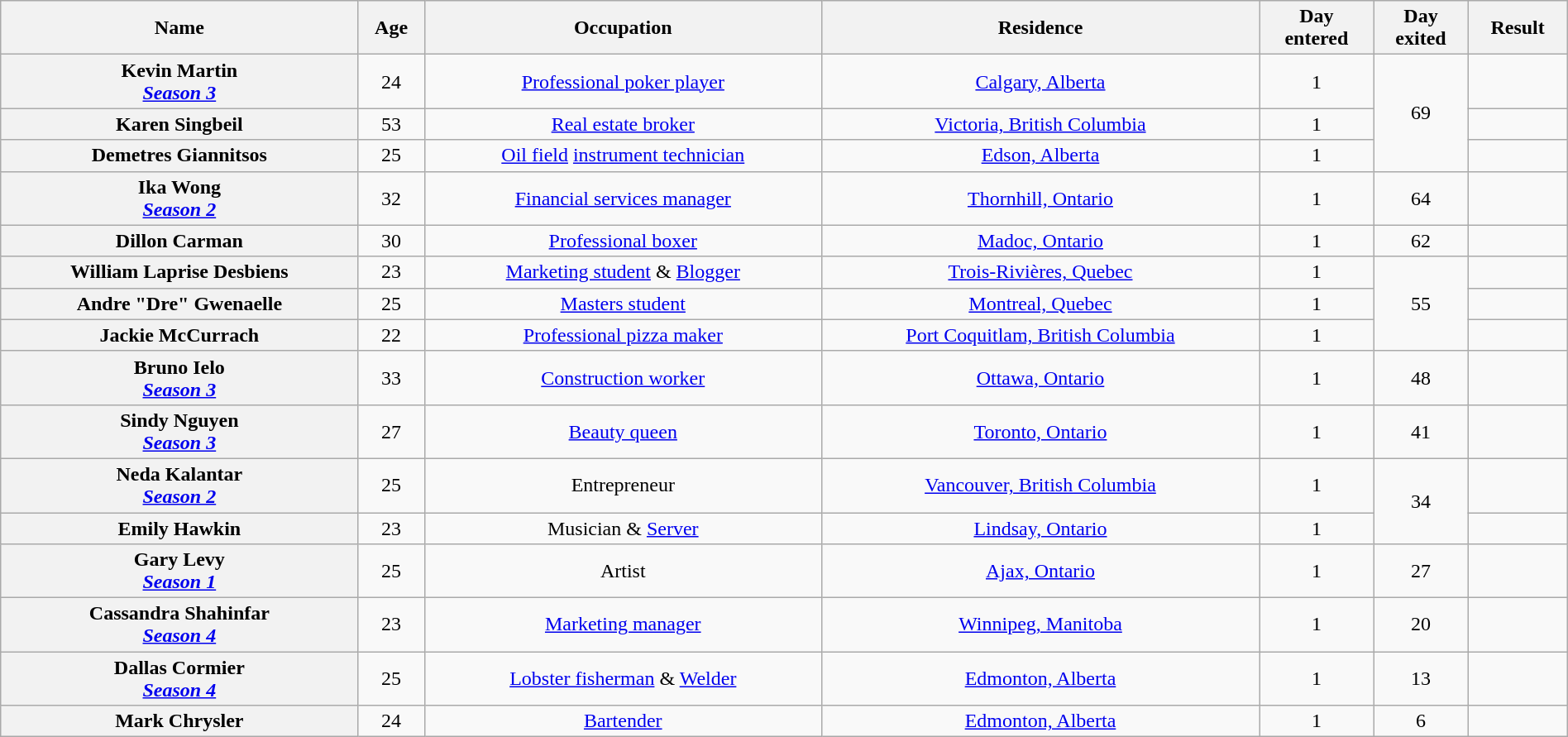<table class="wikitable sortable" style="text-align:center; width:100%;">
<tr>
<th scope="col">Name</th>
<th scope="col">Age</th>
<th scope="col" class="unsortable">Occupation</th>
<th scope="col" class="unsortable">Residence</th>
<th scope="col" class="unsortable">Day<br>entered</th>
<th scope="col">Day<br>exited</th>
<th scope="col" class="unsortable">Result</th>
</tr>
<tr>
<th scope="row">Kevin Martin<br><a href='#'><em>Season 3</em></a></th>
<td>24</td>
<td><a href='#'>Professional poker player</a></td>
<td><a href='#'>Calgary, Alberta</a></td>
<td>1</td>
<td rowspan="3">69</td>
<td></td>
</tr>
<tr>
<th scope="row">Karen Singbeil</th>
<td>53</td>
<td><a href='#'>Real estate broker</a></td>
<td><a href='#'>Victoria, British Columbia</a></td>
<td>1</td>
<td></td>
</tr>
<tr>
<th scope="row">Demetres Giannitsos</th>
<td>25</td>
<td><a href='#'>Oil field</a> <a href='#'>instrument technician</a></td>
<td><a href='#'>Edson, Alberta</a></td>
<td>1</td>
<td></td>
</tr>
<tr>
<th scope="row">Ika Wong<br><a href='#'><em>Season 2</em></a></th>
<td>32</td>
<td><a href='#'>Financial services manager</a></td>
<td><a href='#'>Thornhill, Ontario</a></td>
<td>1</td>
<td>64</td>
<td></td>
</tr>
<tr>
<th scope="row">Dillon Carman</th>
<td>30</td>
<td><a href='#'>Professional boxer</a></td>
<td><a href='#'>Madoc, Ontario</a></td>
<td>1</td>
<td>62</td>
<td></td>
</tr>
<tr>
<th scope="row">William Laprise Desbiens</th>
<td>23</td>
<td><a href='#'>Marketing student</a> & <a href='#'>Blogger</a></td>
<td><a href='#'>Trois-Rivières, Quebec</a></td>
<td>1</td>
<td rowspan="3">55</td>
<td></td>
</tr>
<tr>
<th scope="row">Andre "Dre" Gwenaelle</th>
<td>25</td>
<td><a href='#'>Masters student</a></td>
<td><a href='#'>Montreal, Quebec</a></td>
<td>1</td>
<td></td>
</tr>
<tr>
<th>Jackie McCurrach</th>
<td>22</td>
<td><a href='#'>Professional pizza maker</a></td>
<td><a href='#'>Port Coquitlam, British Columbia</a></td>
<td>1</td>
<td></td>
</tr>
<tr>
<th>Bruno Ielo<br><a href='#'><em>Season 3</em></a></th>
<td>33</td>
<td><a href='#'>Construction worker</a></td>
<td><a href='#'>Ottawa, Ontario</a></td>
<td>1</td>
<td>48</td>
<td></td>
</tr>
<tr>
<th>Sindy Nguyen<br><a href='#'><em>Season 3</em></a></th>
<td>27</td>
<td><a href='#'>Beauty queen</a></td>
<td><a href='#'>Toronto, Ontario</a></td>
<td>1</td>
<td>41</td>
<td></td>
</tr>
<tr>
<th>Neda Kalantar<br><a href='#'><em>Season 2</em></a></th>
<td>25</td>
<td>Entrepreneur</td>
<td><a href='#'>Vancouver, British Columbia</a></td>
<td>1</td>
<td rowspan="2">34</td>
<td></td>
</tr>
<tr>
<th>Emily Hawkin</th>
<td>23</td>
<td>Musician & <a href='#'>Server</a></td>
<td><a href='#'>Lindsay, Ontario</a></td>
<td>1</td>
<td></td>
</tr>
<tr>
<th>Gary Levy<br><a href='#'><em>Season 1</em></a></th>
<td>25</td>
<td>Artist</td>
<td><a href='#'>Ajax, Ontario</a></td>
<td>1</td>
<td>27</td>
<td></td>
</tr>
<tr>
<th>Cassandra Shahinfar<br><a href='#'><em>Season 4</em></a></th>
<td>23</td>
<td><a href='#'>Marketing manager</a></td>
<td><a href='#'>Winnipeg, Manitoba</a></td>
<td>1</td>
<td>20</td>
<td></td>
</tr>
<tr>
<th>Dallas Cormier<br><a href='#'><em>Season 4</em></a></th>
<td>25</td>
<td><a href='#'>Lobster fisherman</a> & <a href='#'>Welder</a></td>
<td><a href='#'>Edmonton, Alberta</a></td>
<td>1</td>
<td>13</td>
<td></td>
</tr>
<tr>
<th>Mark Chrysler</th>
<td>24</td>
<td><a href='#'>Bartender</a></td>
<td><a href='#'>Edmonton, Alberta</a></td>
<td>1</td>
<td>6</td>
<td></td>
</tr>
</table>
